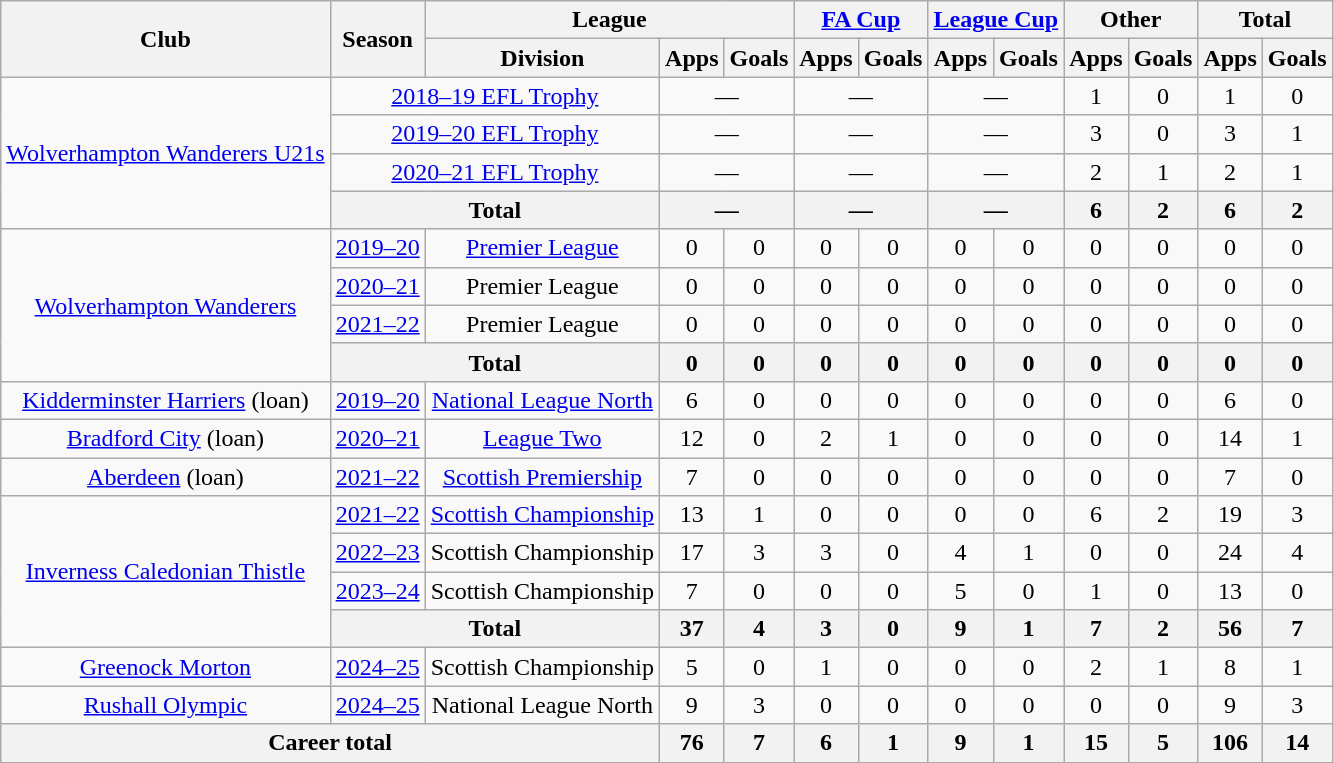<table class=wikitable style="text-align: center">
<tr>
<th rowspan=2>Club</th>
<th rowspan=2>Season</th>
<th colspan=3>League</th>
<th colspan=2><a href='#'>FA Cup</a></th>
<th colspan=2><a href='#'>League Cup</a></th>
<th colspan=2>Other</th>
<th colspan=2>Total</th>
</tr>
<tr>
<th>Division</th>
<th>Apps</th>
<th>Goals</th>
<th>Apps</th>
<th>Goals</th>
<th>Apps</th>
<th>Goals</th>
<th>Apps</th>
<th>Goals</th>
<th>Apps</th>
<th>Goals</th>
</tr>
<tr>
<td rowspan=4><a href='#'>Wolverhampton Wanderers U21s</a></td>
<td colspan="2"><a href='#'>2018–19 EFL Trophy</a></td>
<td colspan="2">—</td>
<td colspan="2">—</td>
<td colspan="2">—</td>
<td>1</td>
<td>0</td>
<td>1</td>
<td>0</td>
</tr>
<tr>
<td colspan="2"><a href='#'>2019–20 EFL Trophy</a></td>
<td colspan="2">—</td>
<td colspan="2">—</td>
<td colspan="2">—</td>
<td>3</td>
<td>0</td>
<td>3</td>
<td>1</td>
</tr>
<tr>
<td colspan="2"><a href='#'>2020–21 EFL Trophy</a></td>
<td colspan="2">—</td>
<td colspan="2">—</td>
<td colspan="2">—</td>
<td>2</td>
<td>1</td>
<td>2</td>
<td>1</td>
</tr>
<tr>
<th colspan=2>Total</th>
<th colspan="2">—</th>
<th colspan="2">—</th>
<th colspan="2">—</th>
<th>6</th>
<th>2</th>
<th>6</th>
<th>2</th>
</tr>
<tr>
<td rowspan=4><a href='#'>Wolverhampton Wanderers</a></td>
<td><a href='#'>2019–20</a></td>
<td><a href='#'>Premier League</a></td>
<td>0</td>
<td>0</td>
<td>0</td>
<td>0</td>
<td>0</td>
<td>0</td>
<td>0</td>
<td>0</td>
<td>0</td>
<td>0</td>
</tr>
<tr>
<td><a href='#'>2020–21</a></td>
<td>Premier League</td>
<td>0</td>
<td>0</td>
<td>0</td>
<td>0</td>
<td>0</td>
<td>0</td>
<td>0</td>
<td>0</td>
<td>0</td>
<td>0</td>
</tr>
<tr>
<td><a href='#'>2021–22</a></td>
<td>Premier League</td>
<td>0</td>
<td>0</td>
<td>0</td>
<td>0</td>
<td>0</td>
<td>0</td>
<td>0</td>
<td>0</td>
<td>0</td>
<td>0</td>
</tr>
<tr>
<th colspan=2>Total</th>
<th>0</th>
<th>0</th>
<th>0</th>
<th>0</th>
<th>0</th>
<th>0</th>
<th>0</th>
<th>0</th>
<th>0</th>
<th>0</th>
</tr>
<tr>
<td><a href='#'>Kidderminster Harriers</a> (loan)</td>
<td><a href='#'>2019–20</a></td>
<td><a href='#'>National League North</a></td>
<td>6</td>
<td>0</td>
<td>0</td>
<td>0</td>
<td>0</td>
<td>0</td>
<td>0</td>
<td>0</td>
<td>6</td>
<td>0</td>
</tr>
<tr>
<td><a href='#'>Bradford City</a> (loan)</td>
<td><a href='#'>2020–21</a></td>
<td><a href='#'>League Two</a></td>
<td>12</td>
<td>0</td>
<td>2</td>
<td>1</td>
<td>0</td>
<td>0</td>
<td>0</td>
<td>0</td>
<td>14</td>
<td>1</td>
</tr>
<tr>
<td><a href='#'>Aberdeen</a> (loan)</td>
<td><a href='#'>2021–22</a></td>
<td><a href='#'>Scottish Premiership</a></td>
<td>7</td>
<td>0</td>
<td>0</td>
<td>0</td>
<td>0</td>
<td>0</td>
<td>0</td>
<td>0</td>
<td>7</td>
<td>0</td>
</tr>
<tr>
<td rowspan="4"><a href='#'>Inverness Caledonian Thistle</a></td>
<td><a href='#'>2021–22</a></td>
<td><a href='#'>Scottish Championship</a></td>
<td>13</td>
<td>1</td>
<td>0</td>
<td>0</td>
<td>0</td>
<td>0</td>
<td>6</td>
<td>2</td>
<td>19</td>
<td>3</td>
</tr>
<tr>
<td><a href='#'>2022–23</a></td>
<td>Scottish Championship</td>
<td>17</td>
<td>3</td>
<td>3</td>
<td>0</td>
<td>4</td>
<td>1</td>
<td>0</td>
<td>0</td>
<td>24</td>
<td>4</td>
</tr>
<tr>
<td><a href='#'>2023–24</a></td>
<td>Scottish Championship</td>
<td>7</td>
<td>0</td>
<td>0</td>
<td>0</td>
<td>5</td>
<td>0</td>
<td>1</td>
<td>0</td>
<td>13</td>
<td>0</td>
</tr>
<tr>
<th colspan="2">Total</th>
<th>37</th>
<th>4</th>
<th>3</th>
<th>0</th>
<th>9</th>
<th>1</th>
<th>7</th>
<th>2</th>
<th>56</th>
<th>7</th>
</tr>
<tr>
<td><a href='#'>Greenock Morton</a></td>
<td><a href='#'>2024–25</a></td>
<td>Scottish Championship</td>
<td>5</td>
<td>0</td>
<td>1</td>
<td>0</td>
<td>0</td>
<td>0</td>
<td>2</td>
<td>1</td>
<td>8</td>
<td>1</td>
</tr>
<tr>
<td><a href='#'>Rushall Olympic</a></td>
<td><a href='#'>2024–25</a></td>
<td>National League North</td>
<td>9</td>
<td>3</td>
<td>0</td>
<td>0</td>
<td>0</td>
<td>0</td>
<td>0</td>
<td>0</td>
<td>9</td>
<td>3</td>
</tr>
<tr>
<th colspan="3">Career total</th>
<th>76</th>
<th>7</th>
<th>6</th>
<th>1</th>
<th>9</th>
<th>1</th>
<th>15</th>
<th>5</th>
<th>106</th>
<th>14</th>
</tr>
</table>
